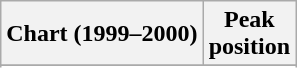<table class="wikitable sortable plainrowheaders" style="text-align:center">
<tr>
<th scope="col">Chart (1999–2000)</th>
<th scope="col">Peak<br>position</th>
</tr>
<tr>
</tr>
<tr>
</tr>
<tr>
</tr>
<tr>
</tr>
<tr>
</tr>
</table>
